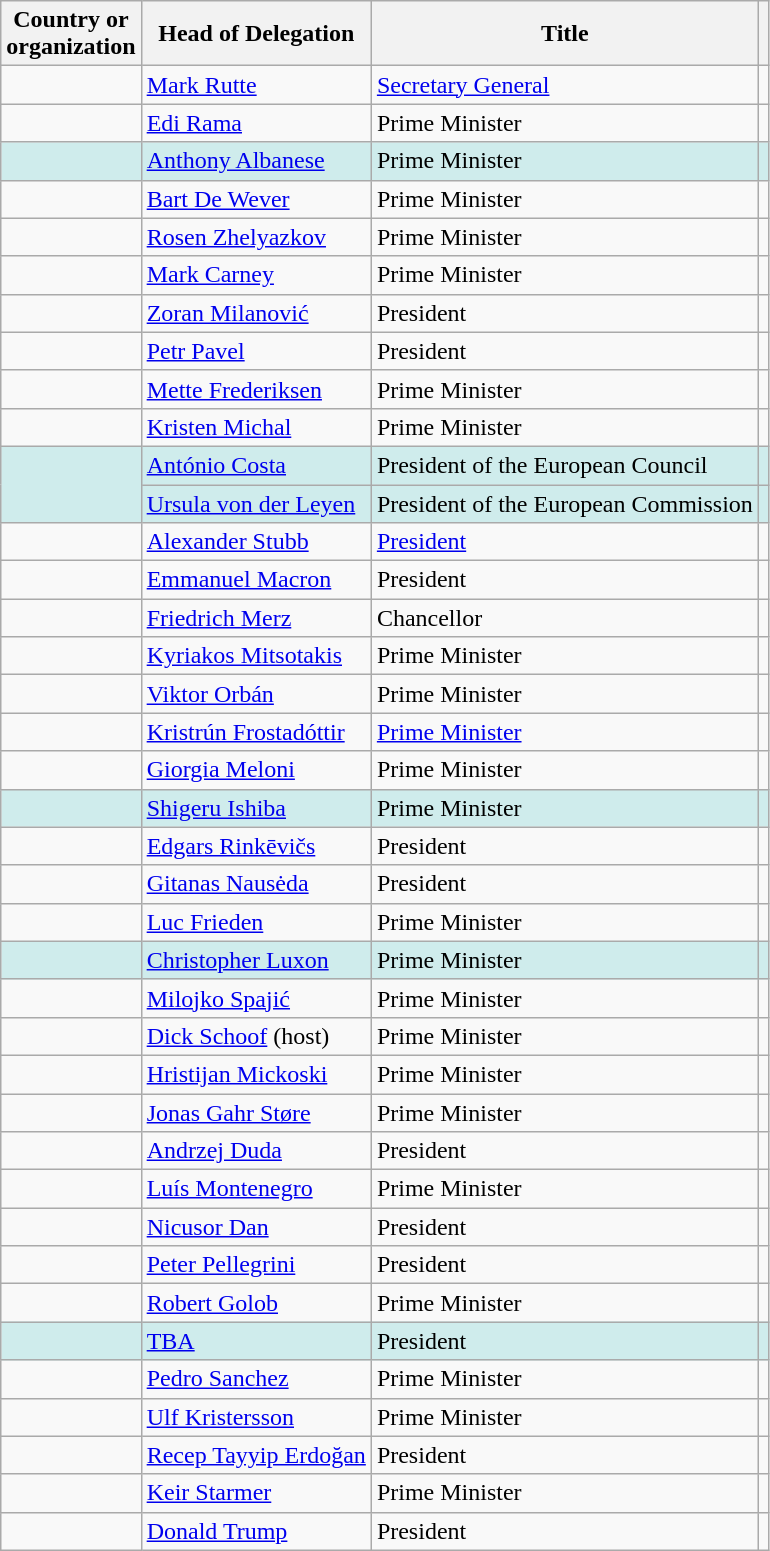<table class="wikitable sortable">
<tr>
<th>Country or<br>organization</th>
<th>Head of Delegation</th>
<th>Title</th>
<th class="unsortable"></th>
</tr>
<tr>
<td><strong></strong></td>
<td><a href='#'>Mark Rutte</a></td>
<td><a href='#'>Secretary General</a></td>
<td></td>
</tr>
<tr>
<td></td>
<td><a href='#'>Edi Rama</a></td>
<td>Prime Minister</td>
<td></td>
</tr>
<tr bgcolor="#CFECEC"|>
<td></td>
<td><a href='#'>Anthony Albanese</a></td>
<td>Prime Minister</td>
<td></td>
</tr>
<tr>
<td></td>
<td><a href='#'>Bart De Wever</a></td>
<td>Prime Minister</td>
<td></td>
</tr>
<tr>
<td></td>
<td><a href='#'>Rosen Zhelyazkov</a></td>
<td>Prime Minister</td>
<td></td>
</tr>
<tr>
<td></td>
<td><a href='#'>Mark Carney</a></td>
<td>Prime Minister</td>
<td></td>
</tr>
<tr>
<td></td>
<td><a href='#'>Zoran Milanović</a></td>
<td>President</td>
<td></td>
</tr>
<tr>
<td></td>
<td><a href='#'>Petr Pavel</a></td>
<td>President</td>
<td></td>
</tr>
<tr>
<td></td>
<td><a href='#'>Mette Frederiksen</a></td>
<td>Prime Minister</td>
<td></td>
</tr>
<tr>
<td></td>
<td><a href='#'>Kristen Michal</a></td>
<td>Prime Minister</td>
<td></td>
</tr>
<tr bgcolor="#CFECEC"|>
<td rowspan="2" style="background-color:#CFECEC"><strong></strong></td>
<td><a href='#'>António Costa</a></td>
<td>President of the European Council</td>
<td></td>
</tr>
<tr bgcolor="#CFECEC"|>
<td><a href='#'>Ursula von der Leyen</a></td>
<td>President of the European Commission</td>
<td></td>
</tr>
<tr>
<td></td>
<td><a href='#'>Alexander Stubb</a></td>
<td><a href='#'>President</a></td>
<td></td>
</tr>
<tr>
<td></td>
<td><a href='#'>Emmanuel Macron</a></td>
<td>President</td>
<td></td>
</tr>
<tr>
<td></td>
<td><a href='#'>Friedrich Merz</a></td>
<td>Chancellor</td>
<td></td>
</tr>
<tr>
<td></td>
<td><a href='#'>Kyriakos Mitsotakis</a></td>
<td>Prime Minister</td>
<td></td>
</tr>
<tr>
<td></td>
<td><a href='#'>Viktor Orbán</a></td>
<td>Prime Minister</td>
<td></td>
</tr>
<tr>
<td></td>
<td><a href='#'>Kristrún Frostadóttir</a></td>
<td><a href='#'>Prime Minister</a></td>
<td></td>
</tr>
<tr>
<td></td>
<td><a href='#'>Giorgia Meloni</a></td>
<td>Prime Minister</td>
<td></td>
</tr>
<tr bgcolor="#CFECEC"|>
<td></td>
<td><a href='#'>Shigeru Ishiba</a></td>
<td>Prime Minister</td>
<td></td>
</tr>
<tr>
<td></td>
<td><a href='#'>Edgars Rinkēvičs</a></td>
<td>President</td>
<td></td>
</tr>
<tr>
<td></td>
<td><a href='#'>Gitanas Nausėda</a></td>
<td>President</td>
<td></td>
</tr>
<tr>
<td></td>
<td><a href='#'>Luc Frieden</a></td>
<td>Prime Minister</td>
<td></td>
</tr>
<tr bgcolor="#CFECEC"|>
<td></td>
<td><a href='#'>Christopher Luxon</a></td>
<td>Prime Minister</td>
<td></td>
</tr>
<tr>
<td></td>
<td><a href='#'>Milojko Spajić</a></td>
<td>Prime Minister</td>
<td></td>
</tr>
<tr>
<td></td>
<td><a href='#'>Dick Schoof</a> (host)</td>
<td>Prime Minister</td>
<td></td>
</tr>
<tr>
<td></td>
<td><a href='#'>Hristijan Mickoski</a></td>
<td>Prime Minister</td>
<td></td>
</tr>
<tr>
<td></td>
<td><a href='#'>Jonas Gahr Støre</a></td>
<td>Prime Minister</td>
<td></td>
</tr>
<tr>
<td></td>
<td><a href='#'>Andrzej Duda</a></td>
<td>President</td>
<td></td>
</tr>
<tr>
<td></td>
<td><a href='#'>Luís Montenegro</a></td>
<td>Prime Minister</td>
<td></td>
</tr>
<tr>
<td></td>
<td><a href='#'>Nicusor Dan</a></td>
<td>President</td>
<td></td>
</tr>
<tr>
<td></td>
<td><a href='#'>Peter Pellegrini</a></td>
<td>President</td>
<td></td>
</tr>
<tr>
<td></td>
<td><a href='#'>Robert Golob</a></td>
<td>Prime Minister</td>
<td></td>
</tr>
<tr bgcolor="#CFECEC"|>
<td></td>
<td><a href='#'>TBA</a></td>
<td>President</td>
<td></td>
</tr>
<tr>
<td></td>
<td><a href='#'>Pedro Sanchez</a></td>
<td>Prime Minister</td>
<td></td>
</tr>
<tr>
<td></td>
<td><a href='#'>Ulf Kristersson</a></td>
<td>Prime Minister</td>
<td></td>
</tr>
<tr>
<td></td>
<td><a href='#'>Recep Tayyip Erdoğan</a></td>
<td>President</td>
<td></td>
</tr>
<tr>
<td></td>
<td><a href='#'>Keir Starmer</a></td>
<td>Prime Minister</td>
<td></td>
</tr>
<tr>
<td></td>
<td><a href='#'>Donald Trump</a></td>
<td>President</td>
<td></td>
</tr>
</table>
